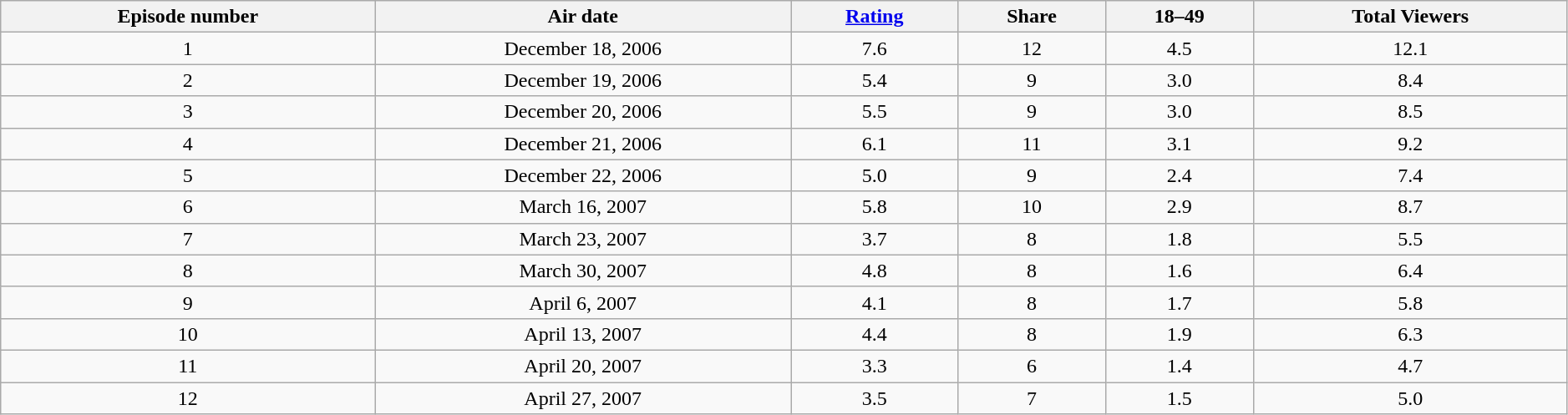<table class="wikitable" style="text-align: center" width="99%">
<tr>
<th>Episode number</th>
<th>Air date</th>
<th><a href='#'>Rating</a></th>
<th>Share</th>
<th>18–49</th>
<th>Total Viewers</th>
</tr>
<tr>
<td>1</td>
<td>December 18, 2006</td>
<td>7.6</td>
<td>12</td>
<td>4.5</td>
<td>12.1</td>
</tr>
<tr>
<td>2</td>
<td>December 19, 2006</td>
<td>5.4</td>
<td>9</td>
<td>3.0</td>
<td>8.4</td>
</tr>
<tr>
<td>3</td>
<td>December 20, 2006</td>
<td>5.5</td>
<td>9</td>
<td>3.0</td>
<td>8.5</td>
</tr>
<tr>
<td>4</td>
<td>December 21, 2006</td>
<td>6.1</td>
<td>11</td>
<td>3.1</td>
<td>9.2</td>
</tr>
<tr>
<td>5</td>
<td>December 22, 2006</td>
<td>5.0</td>
<td>9</td>
<td>2.4</td>
<td>7.4</td>
</tr>
<tr>
<td>6</td>
<td>March 16, 2007</td>
<td>5.8</td>
<td>10</td>
<td>2.9</td>
<td>8.7</td>
</tr>
<tr>
<td>7</td>
<td>March 23, 2007</td>
<td>3.7</td>
<td>8</td>
<td>1.8</td>
<td>5.5</td>
</tr>
<tr>
<td>8</td>
<td>March 30, 2007</td>
<td>4.8</td>
<td>8</td>
<td>1.6</td>
<td>6.4</td>
</tr>
<tr>
<td>9</td>
<td>April 6, 2007</td>
<td>4.1</td>
<td>8</td>
<td>1.7</td>
<td>5.8</td>
</tr>
<tr>
<td>10</td>
<td>April 13, 2007</td>
<td>4.4</td>
<td>8</td>
<td>1.9</td>
<td>6.3</td>
</tr>
<tr>
<td>11</td>
<td>April 20, 2007</td>
<td>3.3</td>
<td>6</td>
<td>1.4</td>
<td>4.7</td>
</tr>
<tr>
<td>12</td>
<td>April 27, 2007</td>
<td>3.5</td>
<td>7</td>
<td>1.5</td>
<td>5.0</td>
</tr>
</table>
